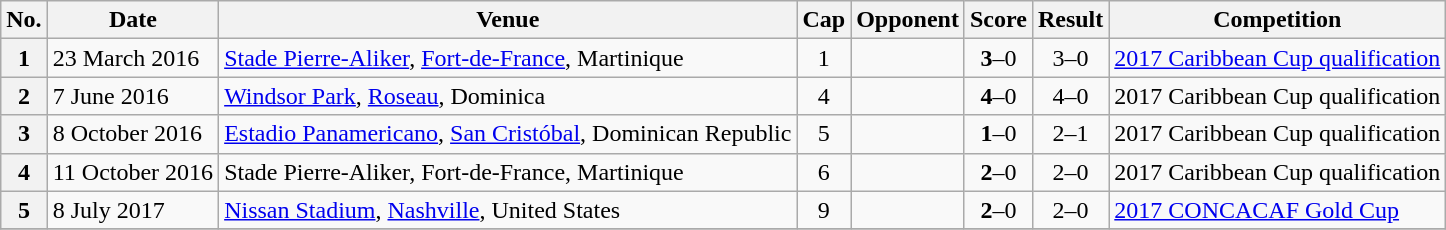<table class="wikitable sortable plainrowheaders">
<tr>
<th scope=col>No.</th>
<th scope=col data-sort-type=date>Date</th>
<th scope=col>Venue</th>
<th scope=col>Cap</th>
<th scope=col>Opponent</th>
<th scope=col>Score</th>
<th scope=col>Result</th>
<th scope=col>Competition</th>
</tr>
<tr>
<th scope=row>1</th>
<td>23 March 2016</td>
<td><a href='#'>Stade Pierre-Aliker</a>, <a href='#'>Fort-de-France</a>, Martinique</td>
<td align=center>1</td>
<td></td>
<td align=center><strong>3</strong>–0</td>
<td align=center>3–0</td>
<td><a href='#'>2017 Caribbean Cup qualification</a></td>
</tr>
<tr>
<th scope=row>2</th>
<td>7 June 2016</td>
<td><a href='#'>Windsor Park</a>, <a href='#'>Roseau</a>, Dominica</td>
<td align=center>4</td>
<td></td>
<td align=center><strong>4</strong>–0</td>
<td align=center>4–0</td>
<td>2017 Caribbean Cup qualification</td>
</tr>
<tr>
<th scope=row>3</th>
<td>8 October 2016</td>
<td><a href='#'>Estadio Panamericano</a>, <a href='#'>San Cristóbal</a>, Dominican Republic</td>
<td align=center>5</td>
<td></td>
<td align=center><strong>1</strong>–0</td>
<td align=center>2–1</td>
<td>2017 Caribbean Cup qualification</td>
</tr>
<tr>
<th scope=row>4</th>
<td>11 October 2016</td>
<td>Stade Pierre-Aliker, Fort-de-France, Martinique</td>
<td align=center>6</td>
<td></td>
<td align=center><strong>2</strong>–0</td>
<td align=center>2–0</td>
<td>2017 Caribbean Cup qualification</td>
</tr>
<tr>
<th scope=row>5</th>
<td>8 July 2017</td>
<td><a href='#'>Nissan Stadium</a>, <a href='#'>Nashville</a>, United States</td>
<td align=center>9</td>
<td></td>
<td align=center><strong>2</strong>–0</td>
<td align=center>2–0</td>
<td><a href='#'>2017 CONCACAF Gold Cup</a></td>
</tr>
<tr>
</tr>
</table>
